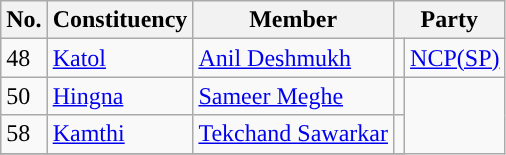<table class="wikitable sortable">
<tr>
<th>No.</th>
<th>Constituency</th>
<th>Member</th>
<th colspan="2">Party</th>
</tr>
<tr>
<td>48</td>
<td><a href='#'>Katol</a></td>
<td><a href='#'>Anil Deshmukh</a></td>
<td style="background-color: "></td>
<td><a href='#'>NCP(SP)</a></td>
</tr>
<tr>
<td>50</td>
<td><a href='#'>Hingna</a></td>
<td><a href='#'>Sameer Meghe</a></td>
<td></td>
</tr>
<tr>
<td>58</td>
<td><a href='#'>Kamthi</a></td>
<td><a href='#'>Tekchand Sawarkar</a></td>
<td></td>
</tr>
<tr>
</tr>
</table>
